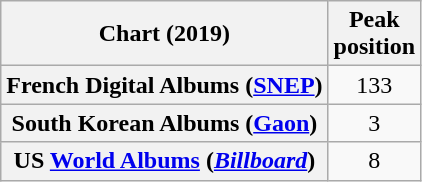<table class="wikitable sortable plainrowheaders" style="text-align:center;">
<tr>
<th scope="col">Chart (2019)</th>
<th scope="col">Peak<br>position</th>
</tr>
<tr>
<th scope="row">French Digital Albums (<a href='#'>SNEP</a>)</th>
<td>133</td>
</tr>
<tr>
<th scope="row">South Korean Albums (<a href='#'>Gaon</a>)</th>
<td>3</td>
</tr>
<tr>
<th scope="row">US <a href='#'>World Albums</a> (<em><a href='#'>Billboard</a></em>)</th>
<td>8</td>
</tr>
</table>
